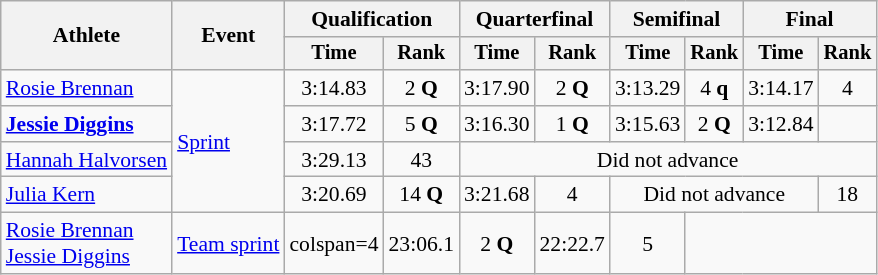<table class=wikitable style=font-size:90%;text-align:center>
<tr>
<th rowspan=2>Athlete</th>
<th rowspan=2>Event</th>
<th colspan=2>Qualification</th>
<th colspan=2>Quarterfinal</th>
<th colspan=2>Semifinal</th>
<th colspan=2>Final</th>
</tr>
<tr style=font-size:95%>
<th>Time</th>
<th>Rank</th>
<th>Time</th>
<th>Rank</th>
<th>Time</th>
<th>Rank</th>
<th>Time</th>
<th>Rank</th>
</tr>
<tr>
<td align=left><a href='#'>Rosie Brennan</a></td>
<td align=left rowspan=4><a href='#'>Sprint</a></td>
<td>3:14.83</td>
<td>2 <strong>Q</strong></td>
<td>3:17.90</td>
<td>2 <strong>Q</strong></td>
<td>3:13.29</td>
<td>4 <strong>q</strong></td>
<td>3:14.17</td>
<td>4</td>
</tr>
<tr>
<td align=left><strong><a href='#'>Jessie Diggins</a></strong></td>
<td>3:17.72</td>
<td>5 <strong>Q</strong></td>
<td>3:16.30</td>
<td>1 <strong>Q</strong></td>
<td>3:15.63</td>
<td>2 <strong>Q</strong></td>
<td>3:12.84</td>
<td></td>
</tr>
<tr>
<td align=left><a href='#'>Hannah Halvorsen</a></td>
<td>3:29.13</td>
<td>43</td>
<td colspan=6>Did not advance</td>
</tr>
<tr>
<td align=left><a href='#'>Julia Kern</a></td>
<td>3:20.69</td>
<td>14 <strong>Q</strong></td>
<td>3:21.68</td>
<td>4</td>
<td colspan=3>Did not advance</td>
<td>18</td>
</tr>
<tr>
<td align=left><a href='#'>Rosie Brennan</a><br><a href='#'>Jessie Diggins</a></td>
<td align=left><a href='#'>Team sprint</a></td>
<td>colspan=4 </td>
<td>23:06.1</td>
<td>2 <strong>Q</strong></td>
<td>22:22.7</td>
<td>5</td>
</tr>
</table>
